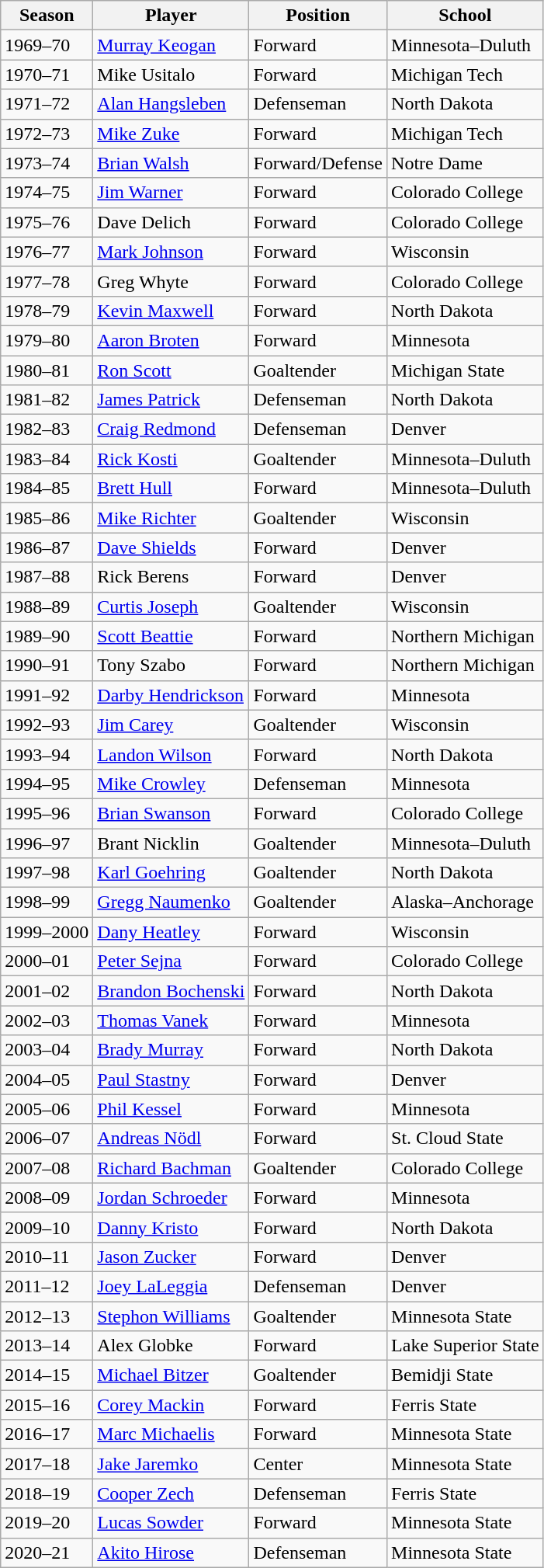<table class="sortable wikitable">
<tr>
<th>Season</th>
<th>Player</th>
<th>Position</th>
<th>School</th>
</tr>
<tr>
<td>1969–70</td>
<td><a href='#'>Murray Keogan</a></td>
<td>Forward</td>
<td>Minnesota–Duluth</td>
</tr>
<tr>
<td>1970–71</td>
<td>Mike Usitalo</td>
<td>Forward</td>
<td>Michigan Tech</td>
</tr>
<tr>
<td>1971–72</td>
<td><a href='#'>Alan Hangsleben</a></td>
<td>Defenseman</td>
<td>North Dakota</td>
</tr>
<tr>
<td>1972–73</td>
<td><a href='#'>Mike Zuke</a></td>
<td>Forward</td>
<td>Michigan Tech</td>
</tr>
<tr>
<td>1973–74</td>
<td><a href='#'>Brian Walsh</a></td>
<td>Forward/Defense</td>
<td>Notre Dame</td>
</tr>
<tr>
<td>1974–75</td>
<td><a href='#'>Jim Warner</a></td>
<td>Forward</td>
<td>Colorado College</td>
</tr>
<tr>
<td>1975–76</td>
<td>Dave Delich</td>
<td>Forward</td>
<td>Colorado College</td>
</tr>
<tr>
<td>1976–77</td>
<td><a href='#'>Mark Johnson</a></td>
<td>Forward</td>
<td>Wisconsin</td>
</tr>
<tr>
<td>1977–78</td>
<td>Greg Whyte</td>
<td>Forward</td>
<td>Colorado College</td>
</tr>
<tr>
<td>1978–79</td>
<td><a href='#'>Kevin Maxwell</a></td>
<td>Forward</td>
<td>North Dakota</td>
</tr>
<tr>
<td>1979–80</td>
<td><a href='#'>Aaron Broten</a></td>
<td>Forward</td>
<td>Minnesota</td>
</tr>
<tr>
<td>1980–81</td>
<td><a href='#'>Ron Scott</a></td>
<td>Goaltender</td>
<td>Michigan State</td>
</tr>
<tr>
<td>1981–82</td>
<td><a href='#'>James Patrick</a></td>
<td>Defenseman</td>
<td>North Dakota</td>
</tr>
<tr>
<td>1982–83</td>
<td><a href='#'>Craig Redmond</a></td>
<td>Defenseman</td>
<td>Denver</td>
</tr>
<tr>
<td>1983–84</td>
<td><a href='#'>Rick Kosti</a></td>
<td>Goaltender</td>
<td>Minnesota–Duluth</td>
</tr>
<tr>
<td>1984–85</td>
<td><a href='#'>Brett Hull</a></td>
<td>Forward</td>
<td>Minnesota–Duluth</td>
</tr>
<tr>
<td>1985–86</td>
<td><a href='#'>Mike Richter</a></td>
<td>Goaltender</td>
<td>Wisconsin</td>
</tr>
<tr>
<td>1986–87</td>
<td><a href='#'>Dave Shields</a></td>
<td>Forward</td>
<td>Denver</td>
</tr>
<tr>
<td>1987–88</td>
<td>Rick Berens</td>
<td>Forward</td>
<td>Denver</td>
</tr>
<tr>
<td>1988–89</td>
<td><a href='#'>Curtis Joseph</a></td>
<td>Goaltender</td>
<td>Wisconsin</td>
</tr>
<tr>
<td>1989–90</td>
<td><a href='#'>Scott Beattie</a></td>
<td>Forward</td>
<td>Northern Michigan</td>
</tr>
<tr>
<td>1990–91</td>
<td>Tony Szabo</td>
<td>Forward</td>
<td>Northern Michigan</td>
</tr>
<tr>
<td>1991–92</td>
<td><a href='#'>Darby Hendrickson</a></td>
<td>Forward</td>
<td>Minnesota</td>
</tr>
<tr>
<td>1992–93</td>
<td><a href='#'>Jim Carey</a></td>
<td>Goaltender</td>
<td>Wisconsin</td>
</tr>
<tr>
<td>1993–94</td>
<td><a href='#'>Landon Wilson</a></td>
<td>Forward</td>
<td>North Dakota</td>
</tr>
<tr>
<td>1994–95</td>
<td><a href='#'>Mike Crowley</a></td>
<td>Defenseman</td>
<td>Minnesota</td>
</tr>
<tr>
<td>1995–96</td>
<td><a href='#'>Brian Swanson</a></td>
<td>Forward</td>
<td>Colorado College</td>
</tr>
<tr>
<td>1996–97</td>
<td>Brant Nicklin</td>
<td>Goaltender</td>
<td>Minnesota–Duluth</td>
</tr>
<tr>
<td>1997–98</td>
<td><a href='#'>Karl Goehring</a></td>
<td>Goaltender</td>
<td>North Dakota</td>
</tr>
<tr>
<td>1998–99</td>
<td><a href='#'>Gregg Naumenko</a></td>
<td>Goaltender</td>
<td>Alaska–Anchorage</td>
</tr>
<tr>
<td>1999–2000</td>
<td><a href='#'>Dany Heatley</a></td>
<td>Forward</td>
<td>Wisconsin</td>
</tr>
<tr>
<td>2000–01</td>
<td><a href='#'>Peter Sejna</a></td>
<td>Forward</td>
<td>Colorado College</td>
</tr>
<tr>
<td>2001–02</td>
<td><a href='#'>Brandon Bochenski</a></td>
<td>Forward</td>
<td>North Dakota</td>
</tr>
<tr>
<td>2002–03</td>
<td><a href='#'>Thomas Vanek</a></td>
<td>Forward</td>
<td>Minnesota</td>
</tr>
<tr>
<td>2003–04</td>
<td><a href='#'>Brady Murray</a></td>
<td>Forward</td>
<td>North Dakota</td>
</tr>
<tr>
<td>2004–05</td>
<td><a href='#'>Paul Stastny</a></td>
<td>Forward</td>
<td>Denver</td>
</tr>
<tr>
<td>2005–06</td>
<td><a href='#'>Phil Kessel</a></td>
<td>Forward</td>
<td>Minnesota</td>
</tr>
<tr>
<td>2006–07</td>
<td><a href='#'>Andreas Nödl</a></td>
<td>Forward</td>
<td>St. Cloud State</td>
</tr>
<tr>
<td>2007–08</td>
<td><a href='#'>Richard Bachman</a></td>
<td>Goaltender</td>
<td>Colorado College</td>
</tr>
<tr>
<td>2008–09</td>
<td><a href='#'>Jordan Schroeder</a></td>
<td>Forward</td>
<td>Minnesota</td>
</tr>
<tr>
<td>2009–10</td>
<td><a href='#'>Danny Kristo</a></td>
<td>Forward</td>
<td>North Dakota</td>
</tr>
<tr>
<td>2010–11</td>
<td><a href='#'>Jason Zucker</a></td>
<td>Forward</td>
<td>Denver</td>
</tr>
<tr>
<td>2011–12</td>
<td><a href='#'>Joey LaLeggia</a></td>
<td>Defenseman</td>
<td>Denver</td>
</tr>
<tr>
<td>2012–13</td>
<td><a href='#'>Stephon Williams</a></td>
<td>Goaltender</td>
<td>Minnesota State</td>
</tr>
<tr>
<td>2013–14</td>
<td>Alex Globke</td>
<td>Forward</td>
<td>Lake Superior State</td>
</tr>
<tr>
<td>2014–15</td>
<td><a href='#'>Michael Bitzer</a></td>
<td>Goaltender</td>
<td>Bemidji State</td>
</tr>
<tr>
<td>2015–16</td>
<td><a href='#'>Corey Mackin</a></td>
<td>Forward</td>
<td>Ferris State</td>
</tr>
<tr>
<td>2016–17</td>
<td><a href='#'>Marc Michaelis</a></td>
<td>Forward</td>
<td>Minnesota State</td>
</tr>
<tr>
<td>2017–18</td>
<td><a href='#'>Jake Jaremko</a></td>
<td>Center</td>
<td>Minnesota State</td>
</tr>
<tr>
<td>2018–19</td>
<td><a href='#'>Cooper Zech</a></td>
<td>Defenseman</td>
<td>Ferris State</td>
</tr>
<tr>
<td>2019–20</td>
<td><a href='#'>Lucas Sowder</a></td>
<td>Forward</td>
<td>Minnesota State</td>
</tr>
<tr>
<td>2020–21</td>
<td><a href='#'>Akito Hirose</a></td>
<td>Defenseman</td>
<td>Minnesota State</td>
</tr>
</table>
